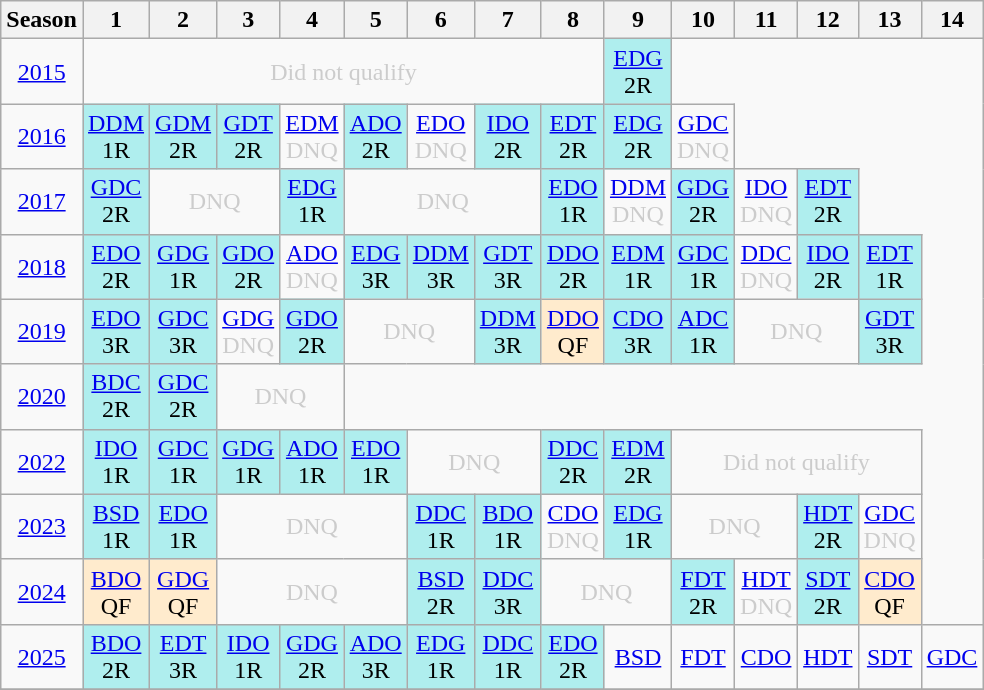<table class="wikitable" style="width:50%; margin:0">
<tr>
<th>Season</th>
<th>1</th>
<th>2</th>
<th>3</th>
<th>4</th>
<th>5</th>
<th>6</th>
<th>7</th>
<th>8</th>
<th>9</th>
<th>10</th>
<th>11</th>
<th>12</th>
<th>13</th>
<th>14</th>
</tr>
<tr>
<td style="text-align:center;"background:#efefef;"><a href='#'>2015</a></td>
<td colspan="8" style="text-align:center; color:#ccc;">Did not qualify</td>
<td style="text-align:center; background:#afeeee;"><a href='#'>EDG</a><br>2R</td>
</tr>
<tr>
<td style="text-align:center;"background:#efefef;"><a href='#'>2016</a></td>
<td style="text-align:center; background:#afeeee;"><a href='#'>DDM</a><br>1R</td>
<td style="text-align:center; background:#afeeee;"><a href='#'>GDM</a><br>2R</td>
<td style="text-align:center; background:#afeeee;"><a href='#'>GDT</a><br>2R</td>
<td style="text-align:center; color:#ccc;"><a href='#'>EDM</a><br>DNQ</td>
<td style="text-align:center; background:#afeeee;"><a href='#'>ADO</a><br>2R</td>
<td style="text-align:center; color:#ccc;"><a href='#'>EDO</a><br>DNQ</td>
<td style="text-align:center; background:#afeeee;"><a href='#'>IDO</a><br>2R</td>
<td style="text-align:center; background:#afeeee;"><a href='#'>EDT</a><br>2R</td>
<td style="text-align:center; background:#afeeee;"><a href='#'>EDG</a><br>2R</td>
<td style="text-align:center; color:#ccc;"><a href='#'>GDC</a><br>DNQ</td>
</tr>
<tr>
<td style="text-align:center;"background:#efefef;"><a href='#'>2017</a></td>
<td style="text-align:center; background:#afeeee;"><a href='#'>GDC</a><br>2R</td>
<td colspan="2" style="text-align:center; color:#ccc;">DNQ</td>
<td style="text-align:center; background:#afeeee;"><a href='#'>EDG</a><br>1R</td>
<td colspan="3" style="text-align:center; color:#ccc;">DNQ</td>
<td style="text-align:center; background:#afeeee;"><a href='#'>EDO</a><br>1R</td>
<td style="text-align:center; color:#ccc;"><a href='#'>DDM</a><br>DNQ</td>
<td style="text-align:center; background:#afeeee;"><a href='#'>GDG</a><br>2R</td>
<td style="text-align:center; color:#ccc;"><a href='#'>IDO</a><br>DNQ</td>
<td style="text-align:center; background:#afeeee;"><a href='#'>EDT</a><br>2R</td>
</tr>
<tr>
<td style="text-align:center;"background:#efefef;"><a href='#'>2018</a></td>
<td style="text-align:center; background:#afeeee;"><a href='#'>EDO</a><br>2R</td>
<td style="text-align:center; background:#afeeee;"><a href='#'>GDG</a><br>1R</td>
<td style="text-align:center; background:#afeeee;"><a href='#'>GDO</a><br>2R</td>
<td style="text-align:center; color:#ccc;"><a href='#'>ADO</a><br>DNQ</td>
<td style="text-align:center; background:#afeeee;"><a href='#'>EDG</a><br>3R</td>
<td style="text-align:center; background:#afeeee;"><a href='#'>DDM</a><br>3R</td>
<td style="text-align:center; background:#afeeee;"><a href='#'>GDT</a><br>3R</td>
<td style="text-align:center; background:#afeeee;"><a href='#'>DDO</a><br>2R</td>
<td style="text-align:center; background:#afeeee;"><a href='#'>EDM</a><br>1R</td>
<td style="text-align:center; background:#afeeee;"><a href='#'>GDC</a><br>1R</td>
<td style="text-align:center; color:#ccc;"><a href='#'>DDC</a><br>DNQ</td>
<td style="text-align:center; background:#afeeee;"><a href='#'>IDO</a><br>2R</td>
<td style="text-align:center; background:#afeeee;"><a href='#'>EDT</a><br>1R</td>
</tr>
<tr>
<td style="text-align:center;"background:#efefef;"><a href='#'>2019</a></td>
<td style="text-align:center; background:#afeeee;"><a href='#'>EDO</a><br>3R</td>
<td style="text-align:center; background:#afeeee;"><a href='#'>GDC</a><br>3R</td>
<td style="text-align:center; color:#ccc;"><a href='#'>GDG</a><br>DNQ</td>
<td style="text-align:center; background:#afeeee;"><a href='#'>GDO</a><br>2R</td>
<td colspan="2" style="text-align:center; color:#ccc;">DNQ</td>
<td style="text-align:center; background:#afeeee;"><a href='#'>DDM</a><br>3R</td>
<td style="text-align:center; background:#ffebcd;"><a href='#'>DDO</a><br>QF</td>
<td style="text-align:center; background:#afeeee;"><a href='#'>CDO</a><br>3R</td>
<td style="text-align:center; background:#afeeee;"><a href='#'>ADC</a><br>1R</td>
<td colspan="2" style="text-align:center; color:#ccc;">DNQ</td>
<td style="text-align:center; background:#afeeee;"><a href='#'>GDT</a><br>3R</td>
</tr>
<tr>
<td style="text-align:center;"background:#efefef;"><a href='#'>2020</a></td>
<td style="text-align:center; background:#afeeee;"><a href='#'>BDC</a><br>2R</td>
<td style="text-align:center; background:#afeeee;"><a href='#'>GDC</a><br>2R</td>
<td colspan="2" style="text-align:center; color:#ccc;">DNQ</td>
</tr>
<tr>
<td style="text-align:center;"background:#efefef;"><a href='#'>2022</a></td>
<td style="text-align:center; background:#afeeee;"><a href='#'>IDO</a><br>1R</td>
<td style="text-align:center; background:#afeeee;"><a href='#'>GDC</a><br>1R</td>
<td style="text-align:center; background:#afeeee;"><a href='#'>GDG</a><br>1R</td>
<td style="text-align:center; background:#afeeee;"><a href='#'>ADO</a><br>1R</td>
<td style="text-align:center; background:#afeeee;"><a href='#'>EDO</a><br>1R</td>
<td colspan="2" style="text-align:center; color:#ccc;">DNQ</td>
<td style="text-align:center; background:#afeeee;"><a href='#'>DDC</a><br>2R</td>
<td style="text-align:center; background:#afeeee;"><a href='#'>EDM</a><br>2R</td>
<td colspan="4" style="text-align:center; color:#ccc;">Did not qualify</td>
</tr>
<tr>
<td style="text-align:center;"background:#efefef;"><a href='#'>2023</a></td>
<td style="text-align:center; background:#afeeee;"><a href='#'>BSD</a><br>1R</td>
<td style="text-align:center; background:#afeeee;"><a href='#'>EDO</a><br>1R</td>
<td colspan="3" style="text-align:center; color:#ccc;">DNQ</td>
<td style="text-align:center; background:#afeeee;"><a href='#'>DDC</a><br>1R</td>
<td style="text-align:center; background:#afeeee;"><a href='#'>BDO</a><br>1R</td>
<td style="text-align:center; color:#ccc;"><a href='#'>CDO</a><br>DNQ</td>
<td style="text-align:center; background:#afeeee;"><a href='#'>EDG</a><br>1R</td>
<td colspan="2" style="text-align:center; color:#ccc;">DNQ</td>
<td style="text-align:center; background:#afeeee;"><a href='#'>HDT</a><br>2R</td>
<td style="text-align:center; color:#ccc;"><a href='#'>GDC</a><br>DNQ</td>
</tr>
<tr>
<td style="text-align:center;"background:#efefef;"><a href='#'>2024</a></td>
<td style="text-align:center; background:#ffebcd;"><a href='#'>BDO</a><br>QF</td>
<td style="text-align:center; background:#ffebcd;"><a href='#'>GDG</a><br>QF</td>
<td colspan="3" style="text-align:center; color:#ccc;">DNQ</td>
<td style="text-align:center; background:#afeeee;"><a href='#'>BSD</a><br>2R</td>
<td style="text-align:center; background:#afeeee;"><a href='#'>DDC</a><br>3R</td>
<td colspan="2" style="text-align:center; color:#ccc;">DNQ</td>
<td style="text-align:center; background:#afeeee;"><a href='#'>FDT</a><br>2R</td>
<td style="text-align:center; color:#ccc;"><a href='#'>HDT</a><br>DNQ</td>
<td style="text-align:center; background:#afeeee;"><a href='#'>SDT</a><br>2R</td>
<td style="text-align:center; background:#ffebcd;"><a href='#'>CDO</a><br>QF</td>
</tr>
<tr>
<td style="text-align:center;"background:#efefef;"><a href='#'>2025</a></td>
<td style="text-align:center; background:#afeeee;"><a href='#'>BDO</a><br>2R</td>
<td style="text-align:center; background:#afeeee;"><a href='#'>EDT</a><br>3R</td>
<td style="text-align:center; background:#afeeee;"><a href='#'>IDO</a><br>1R</td>
<td style="text-align:center; background:#afeeee;"><a href='#'>GDG</a><br>2R</td>
<td style="text-align:center; background:#afeeee;"><a href='#'>ADO</a><br>3R</td>
<td style="text-align:center; background:#afeeee;"><a href='#'>EDG</a><br>1R</td>
<td style="text-align:center; background:#afeeee;"><a href='#'>DDC</a><br>1R</td>
<td style="text-align:center; background:#afeeee;"><a href='#'>EDO</a><br>2R</td>
<td style="text-align:center; color:#ccc;"><a href='#'>BSD</a><br></td>
<td style="text-align:center; color:#ccc;"><a href='#'>FDT</a><br></td>
<td style="text-align:center; color:#ccc;"><a href='#'>CDO</a><br></td>
<td style="text-align:center; color:#ccc;"><a href='#'>HDT</a><br></td>
<td style="text-align:center; color:#ccc;"><a href='#'>SDT</a><br></td>
<td style="text-align:center; color:#ccc;"><a href='#'>GDC</a><br></td>
</tr>
<tr>
</tr>
</table>
